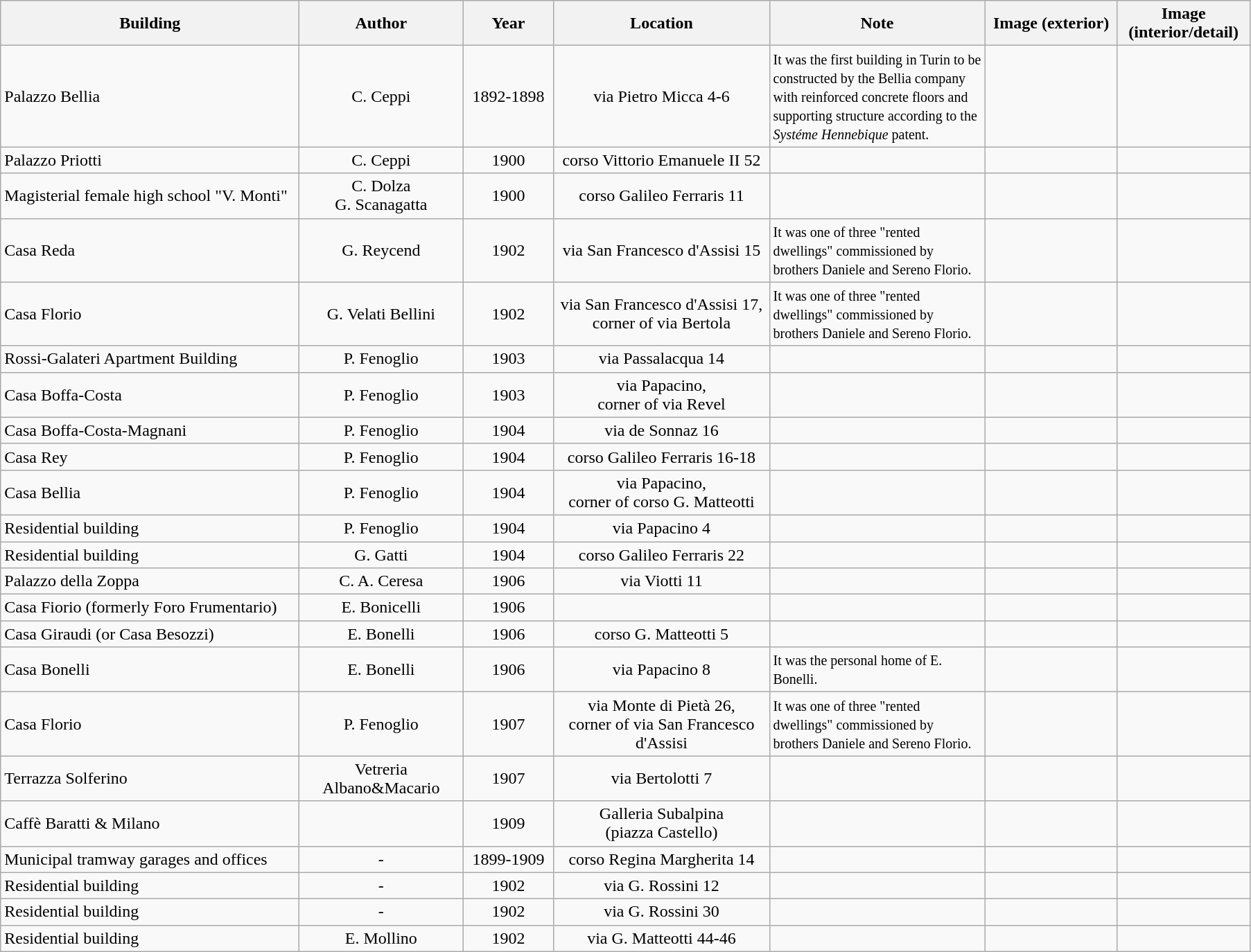<table class="wikitable sortable" style="text-align:center">
<tr>
<th style="width:280px">Building</th>
<th style="width:150px">Author</th>
<th style="width:80px">Year</th>
<th style="width:200px">Location</th>
<th style="width:200px">Note</th>
<th style="width:120px">Image (exterior)</th>
<th style="width:120px">Image (interior/detail)</th>
</tr>
<tr>
<td align=left>Palazzo Bellia</td>
<td>C. Ceppi</td>
<td>1892-1898</td>
<td>via Pietro Micca 4-6</td>
<td align="left"><small>It was the first building in Turin to be constructed by the Bellia company with reinforced concrete floors and supporting structure according to the <em>Systéme Hennebique</em> patent.</small></td>
<td></td>
<td></td>
</tr>
<tr>
<td align=left>Palazzo Priotti</td>
<td>C. Ceppi</td>
<td>1900</td>
<td>corso Vittorio Emanuele II 52</td>
<td align="left"> </td>
<td></td>
<td></td>
</tr>
<tr>
<td align=left>Magisterial female high school "V. Monti"</td>
<td>C. Dolza<br>G. Scanagatta</td>
<td>1900</td>
<td>corso Galileo Ferraris 11</td>
<td align="left"> </td>
<td></td>
<td></td>
</tr>
<tr>
<td align=left>Casa Reda</td>
<td>G. Reycend</td>
<td>1902</td>
<td>via San Francesco d'Assisi 15</td>
<td align="left"><small>It was one of three "rented dwellings" commissioned by brothers Daniele and Sereno Florio.</small></td>
<td></td>
<td></td>
</tr>
<tr>
<td align=left>Casa Florio</td>
<td>G. Velati Bellini</td>
<td>1902</td>
<td>via San Francesco d'Assisi 17, corner of via Bertola</td>
<td align="left"><small>It was one of three "rented dwellings" commissioned by brothers Daniele and Sereno Florio.</small></td>
<td></td>
<td></td>
</tr>
<tr>
<td align=left>Rossi-Galateri Apartment Building</td>
<td>P. Fenoglio</td>
<td>1903</td>
<td>via Passalacqua 14</td>
<td align="left"> </td>
<td></td>
<td></td>
</tr>
<tr>
<td align=left>Casa Boffa-Costa</td>
<td>P. Fenoglio</td>
<td>1903</td>
<td>via Papacino,<br>corner of via Revel</td>
<td align="left"> </td>
<td></td>
<td></td>
</tr>
<tr>
<td align=left>Casa Boffa-Costa-Magnani</td>
<td>P. Fenoglio</td>
<td>1904</td>
<td>via de Sonnaz 16</td>
<td align="left"> </td>
<td></td>
<td></td>
</tr>
<tr>
<td align=left>Casa Rey</td>
<td>P. Fenoglio</td>
<td>1904</td>
<td>corso Galileo Ferraris 16-18</td>
<td align="left"> </td>
<td></td>
<td></td>
</tr>
<tr>
<td align=left>Casa Bellia</td>
<td>P. Fenoglio</td>
<td>1904</td>
<td>via Papacino,<br>corner of corso G. Matteotti</td>
<td align="left"> </td>
<td></td>
<td></td>
</tr>
<tr>
<td align=left>Residential building</td>
<td>P. Fenoglio</td>
<td>1904</td>
<td>via Papacino 4</td>
<td align="left"> </td>
<td></td>
<td></td>
</tr>
<tr>
<td align=left>Residential building</td>
<td>G. Gatti</td>
<td>1904</td>
<td>corso Galileo Ferraris 22</td>
<td align="left"> </td>
<td></td>
<td></td>
</tr>
<tr>
<td align=left>Palazzo della Zoppa</td>
<td>C. A. Ceresa</td>
<td>1906</td>
<td>via Viotti 11</td>
<td></td>
<td></td>
<td></td>
</tr>
<tr>
<td align=left>Casa Fiorio (formerly Foro Frumentario)</td>
<td>E. Bonicelli</td>
<td>1906</td>
<td></td>
<td align="left"></td>
<td></td>
<td></td>
</tr>
<tr>
<td align=left>Casa Giraudi (or Casa Besozzi)</td>
<td>E. Bonelli</td>
<td>1906</td>
<td>corso G. Matteotti 5</td>
<td align="left"> </td>
<td></td>
<td></td>
</tr>
<tr>
<td align=left>Casa Bonelli</td>
<td>E. Bonelli</td>
<td>1906</td>
<td>via Papacino 8</td>
<td align="left"><small>It was the personal home of E. Bonelli.</small></td>
<td></td>
<td></td>
</tr>
<tr>
<td align=left>Casa Florio</td>
<td>P. Fenoglio</td>
<td>1907</td>
<td>via Monte di Pietà 26,<br>corner of via San Francesco d'Assisi</td>
<td align="left"><small>It was one of three "rented dwellings" commissioned by brothers Daniele and Sereno Florio.</small></td>
<td></td>
<td></td>
</tr>
<tr>
<td align=left>Terrazza Solferino</td>
<td>Vetreria Albano&Macario</td>
<td>1907</td>
<td>via Bertolotti 7</td>
<td align="left"> </td>
<td></td>
<td></td>
</tr>
<tr>
<td align=left>Caffè Baratti & Milano</td>
<td></td>
<td>1909</td>
<td>Galleria Subalpina<br>(piazza Castello)</td>
<td align="left"> </td>
<td></td>
<td></td>
</tr>
<tr>
<td align=left>Municipal tramway garages and offices</td>
<td>-</td>
<td>1899-1909</td>
<td>corso Regina Margherita 14</td>
<td align="left"> </td>
<td></td>
<td></td>
</tr>
<tr>
<td align=left>Residential building</td>
<td>-</td>
<td>1902</td>
<td>via G. Rossini 12</td>
<td align="left"> </td>
<td></td>
<td></td>
</tr>
<tr>
<td align=left>Residential building</td>
<td>-</td>
<td>1902</td>
<td>via G. Rossini 30</td>
<td align="left"> </td>
<td></td>
<td></td>
</tr>
<tr>
<td align=left>Residential building</td>
<td>E. Mollino</td>
<td>1902</td>
<td>via G. Matteotti 44-46</td>
<td align="left"> </td>
<td></td>
<td></td>
</tr>
</table>
